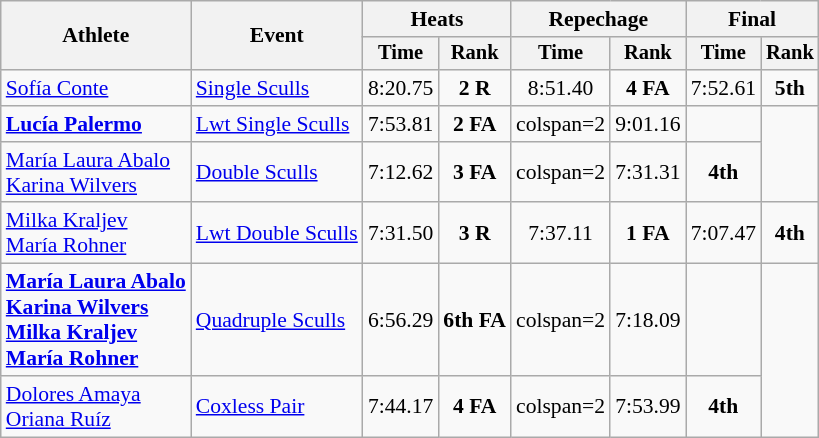<table class="wikitable" style="font-size:90%">
<tr>
<th rowspan=2>Athlete</th>
<th rowspan=2>Event</th>
<th colspan="2">Heats</th>
<th colspan="2">Repechage</th>
<th colspan="2">Final</th>
</tr>
<tr style="font-size:95%">
<th>Time</th>
<th>Rank</th>
<th>Time</th>
<th>Rank</th>
<th>Time</th>
<th>Rank</th>
</tr>
<tr align=center>
<td align=left><a href='#'>Sofía Conte</a></td>
<td align=left><a href='#'>Single Sculls</a></td>
<td>8:20.75</td>
<td><strong>2</strong> <strong>R</strong></td>
<td>8:51.40</td>
<td><strong>4</strong> <strong>FA</strong></td>
<td>7:52.61</td>
<td><strong>5th</strong></td>
</tr>
<tr align=center>
<td align=left><strong><a href='#'>Lucía Palermo</a></strong></td>
<td align=left><a href='#'>Lwt Single Sculls</a></td>
<td>7:53.81</td>
<td><strong>2</strong> <strong>FA</strong></td>
<td>colspan=2 </td>
<td>9:01.16</td>
<td></td>
</tr>
<tr align=center>
<td align=left><a href='#'>María Laura Abalo</a><br><a href='#'>Karina Wilvers</a></td>
<td align=left><a href='#'>Double Sculls</a></td>
<td>7:12.62</td>
<td><strong>3</strong> <strong>FA</strong></td>
<td>colspan=2 </td>
<td>7:31.31</td>
<td><strong>4th</strong></td>
</tr>
<tr align=center>
<td align=left><a href='#'>Milka Kraljev</a><br><a href='#'>María Rohner</a></td>
<td align=left><a href='#'>Lwt Double Sculls</a></td>
<td>7:31.50</td>
<td><strong>3</strong> <strong>R</strong></td>
<td>7:37.11</td>
<td><strong>1</strong> <strong>FA</strong></td>
<td>7:07.47</td>
<td><strong>4th</strong></td>
</tr>
<tr align=center>
<td align=left><strong><a href='#'>María Laura Abalo</a></strong><br><strong><a href='#'>Karina Wilvers</a></strong><br><strong><a href='#'>Milka Kraljev</a></strong><br><strong><a href='#'>María Rohner</a></strong></td>
<td align=left><a href='#'>Quadruple Sculls</a></td>
<td>6:56.29</td>
<td><strong>6th</strong> <strong>FA</strong></td>
<td>colspan=2 </td>
<td>7:18.09</td>
<td></td>
</tr>
<tr align=center>
<td align=left><a href='#'>Dolores Amaya</a><br><a href='#'>Oriana Ruíz</a></td>
<td align=left><a href='#'>Coxless Pair</a></td>
<td>7:44.17</td>
<td><strong>4</strong> <strong>FA</strong></td>
<td>colspan=2 </td>
<td>7:53.99</td>
<td><strong>4th</strong></td>
</tr>
</table>
